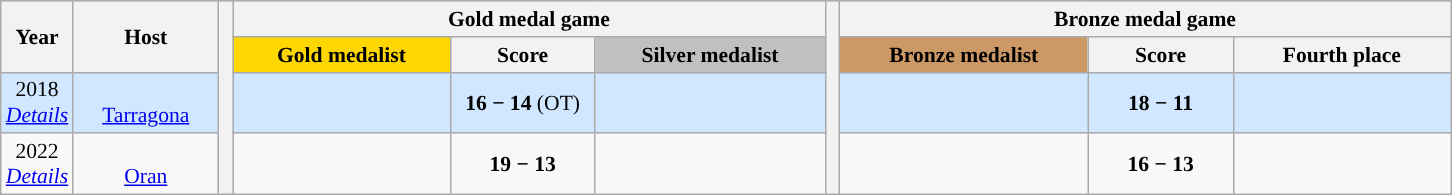<table class=wikitable style="text-align:center; font-size:90%;">
<tr bgcolor=#C1D8FF>
<th rowspan=2 width=5%>Year</th>
<th rowspan=2 width=10%>Host</th>
<th width=1% rowspan=4 bgcolor=ffffff></th>
<th colspan=3>Gold medal game</th>
<th width=1% rowspan=4 bgcolor=ffffff></th>
<th colspan=3>Bronze medal game</th>
</tr>
<tr bgcolor=#EFEFEF>
<th style="background:gold; width=15%"> Gold medalist</th>
<th width=10%>Score</th>
<th style="background:silver; width=15%"> Silver medalist</th>
<th style="background:#cc9966; width=15%"> Bronze medalist</th>
<th width=10%>Score</th>
<th width=15%>Fourth place</th>
</tr>
<tr bgcolor=#D0E7FF>
<td>2018<br><em><a href='#'>Details</a></em></td>
<td><br><a href='#'>Tarragona</a></td>
<td><strong></strong></td>
<td><strong>16 − 14</strong> (OT)</td>
<td></td>
<td></td>
<td><strong>18 − 11</strong></td>
<td></td>
</tr>
<tr>
<td>2022<br><em><a href='#'>Details</a></em></td>
<td><br><a href='#'>Oran</a></td>
<td><strong></strong></td>
<td><strong>19 − 13 </strong></td>
<td></td>
<td></td>
<td><strong>16 − 13 </strong></td>
<td></td>
</tr>
</table>
